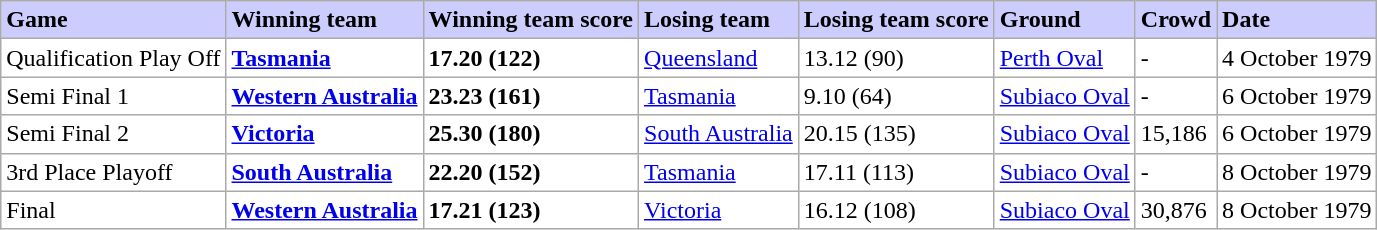<table class="wikitable">
<tr bgcolor="#CCCCFF">
<td><strong>Game</strong></td>
<td><strong>Winning team</strong></td>
<td><strong>Winning team score</strong></td>
<td><strong>Losing team</strong></td>
<td><strong>Losing team score</strong></td>
<td><strong>Ground</strong></td>
<td><strong>Crowd</strong></td>
<td><strong>Date</strong></td>
</tr>
<tr bgcolor="#FFFFFF">
<td>Qualification Play Off</td>
<td><strong><a href='#'>Tasmania</a></strong></td>
<td><strong>17.20 (122)</strong></td>
<td><a href='#'>Queensland</a></td>
<td>13.12 (90)</td>
<td><a href='#'>Perth Oval</a></td>
<td>-</td>
<td>4 October 1979</td>
</tr>
<tr bgcolor="#FFFFFF">
<td>Semi Final 1</td>
<td><strong><a href='#'>Western Australia</a></strong></td>
<td><strong>23.23 (161)</strong></td>
<td><a href='#'>Tasmania</a></td>
<td>9.10 (64)</td>
<td><a href='#'>Subiaco Oval</a></td>
<td>-</td>
<td>6 October 1979</td>
</tr>
<tr bgcolor="#FFFFFF">
<td>Semi Final 2</td>
<td><strong><a href='#'>Victoria</a></strong></td>
<td><strong>25.30 (180)</strong></td>
<td><a href='#'>South Australia</a></td>
<td>20.15 (135)</td>
<td><a href='#'>Subiaco Oval</a></td>
<td>15,186</td>
<td>6 October 1979</td>
</tr>
<tr bgcolor="#FFFFFF">
<td>3rd Place Playoff</td>
<td><strong><a href='#'>South Australia</a></strong></td>
<td><strong>22.20 (152)</strong></td>
<td><a href='#'>Tasmania</a></td>
<td>17.11 (113)</td>
<td><a href='#'>Subiaco Oval</a></td>
<td>-</td>
<td>8 October 1979</td>
</tr>
<tr bgcolor="#FFFFFF">
<td>Final</td>
<td><strong><a href='#'>Western Australia</a></strong></td>
<td><strong>17.21 (123)</strong></td>
<td><a href='#'>Victoria</a></td>
<td>16.12 (108)</td>
<td><a href='#'>Subiaco Oval</a></td>
<td>30,876</td>
<td>8 October 1979</td>
</tr>
</table>
